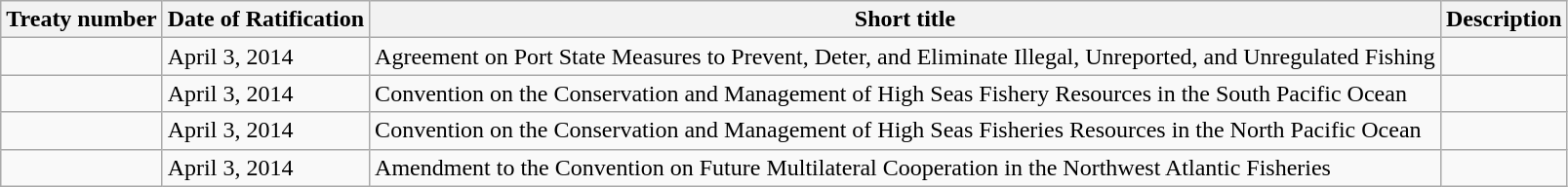<table class=wikitable>
<tr valign=bottom>
<th>Treaty number</th>
<th>Date of Ratification</th>
<th>Short title</th>
<th>Description</th>
</tr>
<tr>
<td></td>
<td>April 3, 2014</td>
<td>Agreement on Port State Measures to Prevent, Deter, and Eliminate Illegal, Unreported, and Unregulated Fishing</td>
<td></td>
</tr>
<tr>
<td></td>
<td>April 3, 2014</td>
<td>Convention on the Conservation and Management of High Seas Fishery Resources in the South Pacific Ocean</td>
<td></td>
</tr>
<tr>
<td></td>
<td>April 3, 2014</td>
<td>Convention on the Conservation and Management of High Seas Fisheries Resources in the North Pacific Ocean</td>
<td></td>
</tr>
<tr>
<td></td>
<td>April 3, 2014</td>
<td>Amendment to the Convention on Future Multilateral Cooperation in the Northwest Atlantic Fisheries</td>
<td></td>
</tr>
</table>
